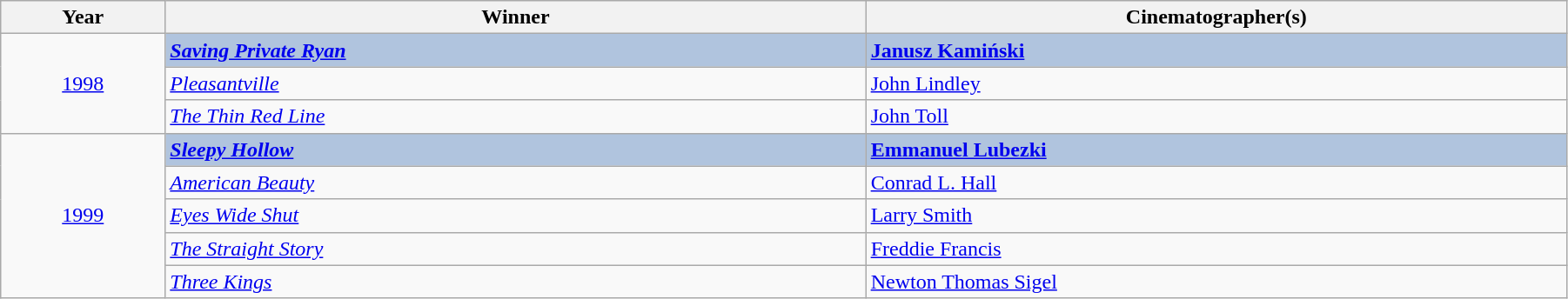<table class="wikitable" width="95%" cellpadding="5">
<tr>
<th width="100"><strong>Year</strong></th>
<th width="450"><strong>Winner</strong></th>
<th width="450"><strong>Cinematographer(s)</strong></th>
</tr>
<tr>
<td rowspan="3" style="text-align:center;"><a href='#'>1998</a></td>
<td style="background:#B0C4DE;"><strong><em><a href='#'>Saving Private Ryan</a></em></strong></td>
<td style="background:#B0C4DE;"><strong><a href='#'>Janusz Kamiński</a></strong></td>
</tr>
<tr>
<td><em><a href='#'>Pleasantville</a></em></td>
<td><a href='#'>John Lindley</a></td>
</tr>
<tr>
<td><em><a href='#'>The Thin Red Line</a></em></td>
<td><a href='#'>John Toll</a></td>
</tr>
<tr>
<td rowspan="5" style="text-align:center;"><a href='#'>1999</a></td>
<td style="background:#B0C4DE;"><strong><em><a href='#'>Sleepy Hollow</a></em></strong></td>
<td style="background:#B0C4DE;"><strong><a href='#'>Emmanuel Lubezki</a></strong></td>
</tr>
<tr>
<td><em><a href='#'>American Beauty</a></em></td>
<td><a href='#'>Conrad L. Hall</a></td>
</tr>
<tr>
<td><em><a href='#'>Eyes Wide Shut</a></em></td>
<td><a href='#'>Larry Smith</a></td>
</tr>
<tr>
<td><em><a href='#'>The Straight Story</a></em></td>
<td><a href='#'>Freddie Francis</a></td>
</tr>
<tr>
<td><em><a href='#'>Three Kings</a></em></td>
<td><a href='#'>Newton Thomas Sigel</a></td>
</tr>
</table>
